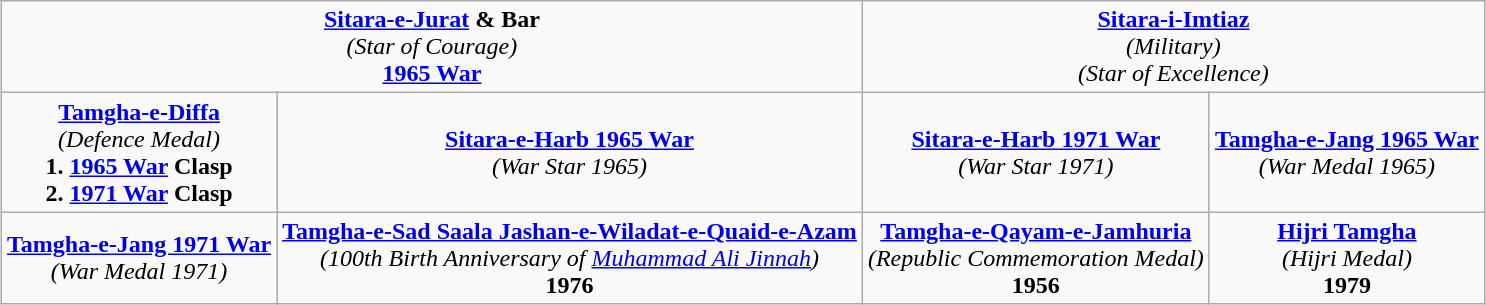<table class="wikitable" style="margin:1em auto; text-align:center;">
<tr>
<td colspan="2"><strong><a href='#'>Sitara-e-Jurat</a> & Bar</strong><br><em>(Star of Courage)</em><br><strong><a href='#'>1965 War</a></strong></td>
<td colspan="2"><strong><a href='#'>Sitara-i-Imtiaz</a></strong><br><em>(Military)</em><br><em>(Star of Excellence)</em></td>
</tr>
<tr>
<td><strong><a href='#'>Tamgha-e-Diffa</a></strong><br><em>(Defence Medal)</em><br><strong>1. <a href='#'>1965 War</a> Clasp</strong><br><strong>2. <a href='#'>1971 War</a> Clasp</strong></td>
<td><strong><a href='#'>Sitara-e-Harb 1965 War</a></strong><br><em>(War Star 1965)</em></td>
<td><strong><a href='#'>Sitara-e-Harb 1971 War</a></strong><br><em>(War Star 1971)</em></td>
<td><strong><a href='#'>Tamgha-e-Jang 1965 War</a></strong><br><em>(War Medal 1965)</em></td>
</tr>
<tr>
<td><strong><a href='#'>Tamgha-e-Jang 1971 War</a></strong><br><em>(War Medal 1971)</em></td>
<td><strong><a href='#'>Tamgha-e-Sad Saala Jashan-e-Wiladat-e-Quaid-e-Azam</a></strong><br><em>(100th Birth Anniversary of <a href='#'>Muhammad Ali Jinnah</a>)</em><br><strong>1976</strong></td>
<td><strong><a href='#'>Tamgha-e-Qayam-e-Jamhuria</a></strong><br><em>(Republic Commemoration Medal)</em><br><strong>1956</strong></td>
<td><strong><a href='#'>Hijri Tamgha</a></strong><br><em>(Hijri Medal)</em><br><strong>1979</strong></td>
</tr>
</table>
